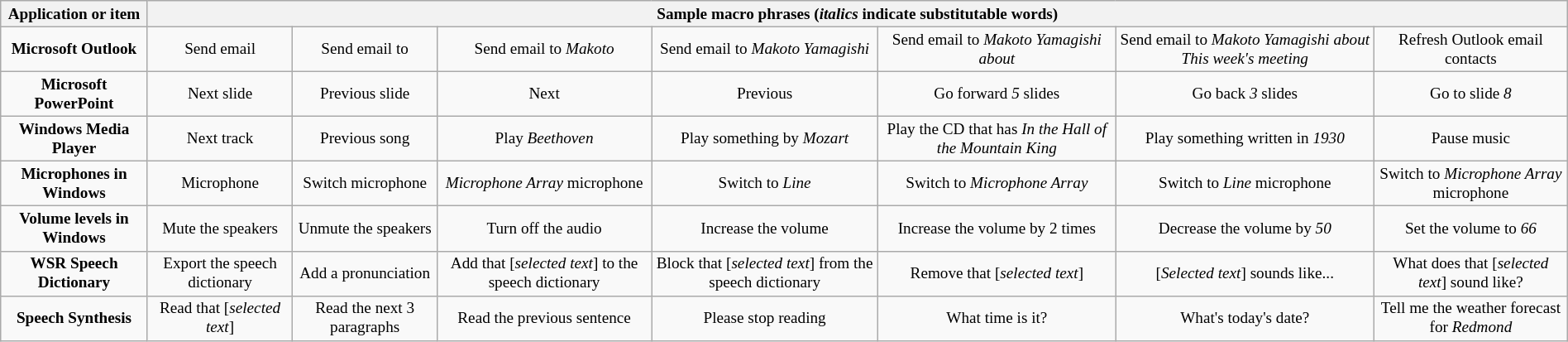<table class="wikitable mw-collapsible" style="margin-left: auto; margin-right: auto; border: none; font-size:80%; text-align: center;">
<tr>
<th scope="col">Application or item</th>
<th scope="col" colspan="8">Sample macro phrases (<em>italics</em> indicate substitutable words)</th>
</tr>
<tr>
<td><strong>Microsoft Outlook</strong></td>
<td>Send email</td>
<td>Send email to</td>
<td>Send email to <em>Makoto</em></td>
<td>Send email to <em>Makoto Yamagishi</em></td>
<td>Send email to <em>Makoto Yamagishi about</em></td>
<td>Send email to <em>Makoto Yamagishi about This week's meeting</em></td>
<td>Refresh Outlook email contacts</td>
</tr>
<tr>
<td><strong>Microsoft PowerPoint</strong></td>
<td>Next slide</td>
<td>Previous slide</td>
<td>Next</td>
<td>Previous</td>
<td>Go forward <em>5</em> slides</td>
<td>Go back <em>3</em> slides</td>
<td>Go to slide <em>8</em></td>
</tr>
<tr>
<td><strong>Windows Media Player</strong></td>
<td>Next track</td>
<td>Previous song</td>
<td>Play <em>Beethoven</em></td>
<td>Play something by <em>Mozart</em></td>
<td>Play the CD that has <em>In the Hall of the Mountain King</em></td>
<td>Play something written in <em>1930</em></td>
<td>Pause music</td>
</tr>
<tr>
<td><strong>Microphones in Windows</strong></td>
<td>Microphone</td>
<td>Switch microphone</td>
<td><em>Microphone Array</em> microphone</td>
<td>Switch to <em>Line</em></td>
<td>Switch to <em>Microphone Array</em></td>
<td>Switch to <em>Line</em> microphone</td>
<td>Switch to <em>Microphone Array</em> microphone</td>
</tr>
<tr>
<td><strong>Volume levels in Windows</strong></td>
<td>Mute the speakers</td>
<td>Unmute the speakers</td>
<td>Turn off the audio</td>
<td>Increase the volume</td>
<td>Increase the volume by 2 times</td>
<td>Decrease the volume by <em>50</em></td>
<td>Set the volume to <em>66</em></td>
</tr>
<tr>
<td><strong> WSR Speech Dictionary</strong></td>
<td>Export the speech dictionary</td>
<td>Add a pronunciation</td>
<td>Add that [<em>selected text</em>] to the speech dictionary</td>
<td>Block that [<em>selected text</em>] from the speech dictionary</td>
<td>Remove that [<em>selected text</em>]</td>
<td>[<em>Selected text</em>] sounds like...</td>
<td>What does that [<em>selected text</em>] sound like?</td>
</tr>
<tr>
<td><strong>Speech Synthesis</strong></td>
<td>Read that [<em>selected text</em>]</td>
<td>Read the next 3 paragraphs</td>
<td>Read the previous sentence</td>
<td>Please stop reading</td>
<td>What time is it?</td>
<td>What's today's date?</td>
<td>Tell me the weather forecast for <em>Redmond</em></td>
</tr>
<tr>
</tr>
</table>
